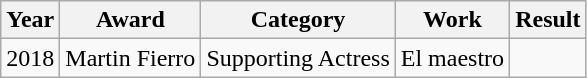<table class="wikitable">
<tr>
<th>Year</th>
<th>Award</th>
<th>Category</th>
<th>Work</th>
<th>Result</th>
</tr>
<tr>
<td>2018</td>
<td>Martin Fierro</td>
<td>Supporting Actress</td>
<td>El maestro</td>
<td></td>
</tr>
</table>
